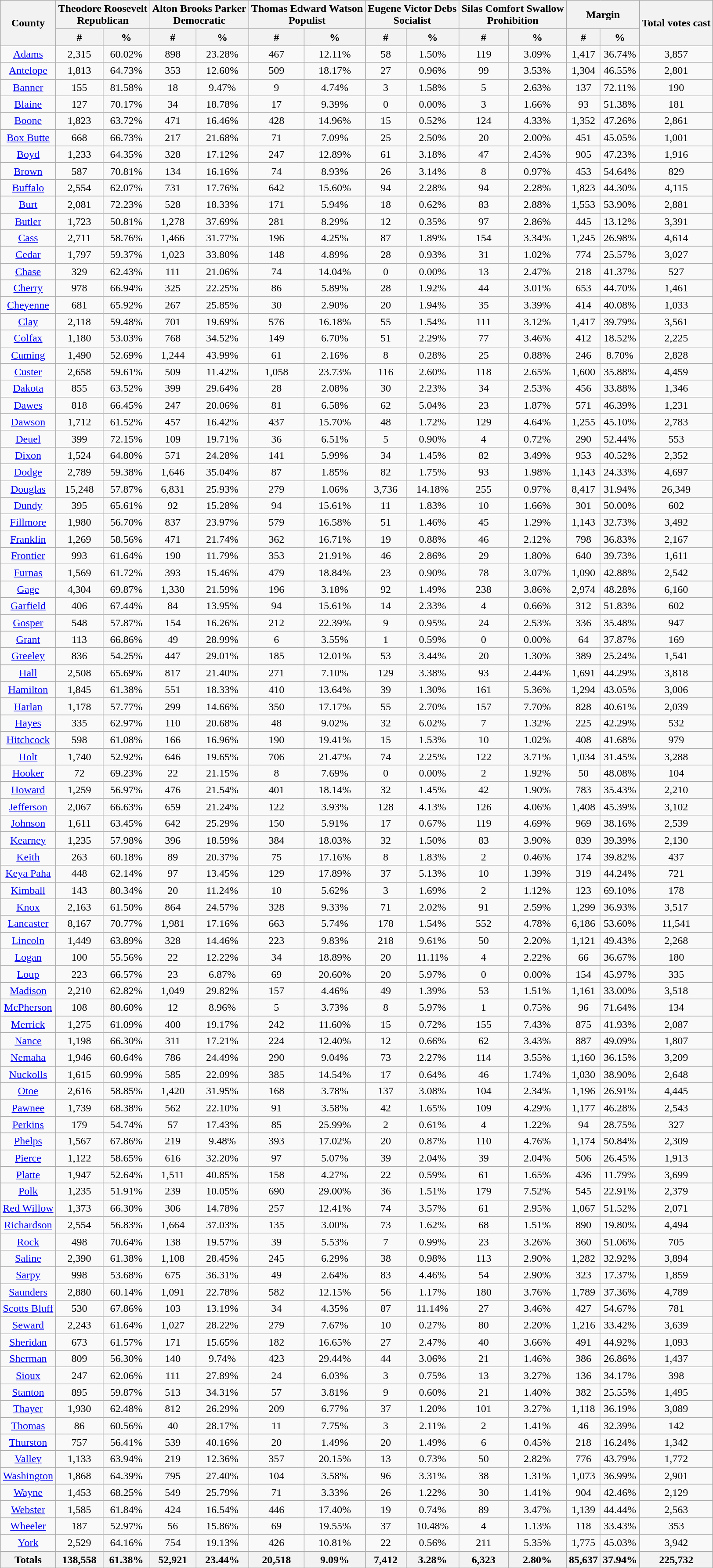<table class="wikitable sortable">
<tr>
<th rowspan="2">County</th>
<th colspan="2">Theodore Roosevelt<br>Republican</th>
<th colspan="2">Alton Brooks Parker<br>Democratic</th>
<th colspan="2">Thomas Edward Watson<br>Populist</th>
<th colspan="2">Eugene Victor Debs<br>Socialist</th>
<th colspan="2">Silas Comfort Swallow<br>Prohibition</th>
<th colspan="2">Margin</th>
<th rowspan="2">Total votes cast</th>
</tr>
<tr bgcolor="lightgrey">
<th data-sort-type="number">#</th>
<th data-sort-type="number">%</th>
<th data-sort-type="number">#</th>
<th data-sort-type="number">%</th>
<th data-sort-type="number">#</th>
<th data-sort-type="number">%</th>
<th data-sort-type="number">#</th>
<th data-sort-type="number">%</th>
<th data-sort-type="number">#</th>
<th data-sort-type="number">%</th>
<th data-sort-type="number">#</th>
<th data-sort-type="number">%</th>
</tr>
<tr style="text-align:center;">
<td><a href='#'>Adams</a></td>
<td>2,315</td>
<td>60.02%</td>
<td>898</td>
<td>23.28%</td>
<td>467</td>
<td>12.11%</td>
<td>58</td>
<td>1.50%</td>
<td>119</td>
<td>3.09%</td>
<td>1,417</td>
<td>36.74%</td>
<td>3,857</td>
</tr>
<tr style="text-align:center;">
<td><a href='#'>Antelope</a></td>
<td>1,813</td>
<td>64.73%</td>
<td>353</td>
<td>12.60%</td>
<td>509</td>
<td>18.17%</td>
<td>27</td>
<td>0.96%</td>
<td>99</td>
<td>3.53%</td>
<td>1,304</td>
<td>46.55%</td>
<td>2,801</td>
</tr>
<tr style="text-align:center;">
<td><a href='#'>Banner</a></td>
<td>155</td>
<td>81.58%</td>
<td>18</td>
<td>9.47%</td>
<td>9</td>
<td>4.74%</td>
<td>3</td>
<td>1.58%</td>
<td>5</td>
<td>2.63%</td>
<td>137</td>
<td>72.11%</td>
<td>190</td>
</tr>
<tr style="text-align:center;">
<td><a href='#'>Blaine</a></td>
<td>127</td>
<td>70.17%</td>
<td>34</td>
<td>18.78%</td>
<td>17</td>
<td>9.39%</td>
<td>0</td>
<td>0.00%</td>
<td>3</td>
<td>1.66%</td>
<td>93</td>
<td>51.38%</td>
<td>181</td>
</tr>
<tr style="text-align:center;">
<td><a href='#'>Boone</a></td>
<td>1,823</td>
<td>63.72%</td>
<td>471</td>
<td>16.46%</td>
<td>428</td>
<td>14.96%</td>
<td>15</td>
<td>0.52%</td>
<td>124</td>
<td>4.33%</td>
<td>1,352</td>
<td>47.26%</td>
<td>2,861</td>
</tr>
<tr style="text-align:center;">
<td><a href='#'>Box Butte</a></td>
<td>668</td>
<td>66.73%</td>
<td>217</td>
<td>21.68%</td>
<td>71</td>
<td>7.09%</td>
<td>25</td>
<td>2.50%</td>
<td>20</td>
<td>2.00%</td>
<td>451</td>
<td>45.05%</td>
<td>1,001</td>
</tr>
<tr style="text-align:center;">
<td><a href='#'>Boyd</a></td>
<td>1,233</td>
<td>64.35%</td>
<td>328</td>
<td>17.12%</td>
<td>247</td>
<td>12.89%</td>
<td>61</td>
<td>3.18%</td>
<td>47</td>
<td>2.45%</td>
<td>905</td>
<td>47.23%</td>
<td>1,916</td>
</tr>
<tr style="text-align:center;">
<td><a href='#'>Brown</a></td>
<td>587</td>
<td>70.81%</td>
<td>134</td>
<td>16.16%</td>
<td>74</td>
<td>8.93%</td>
<td>26</td>
<td>3.14%</td>
<td>8</td>
<td>0.97%</td>
<td>453</td>
<td>54.64%</td>
<td>829</td>
</tr>
<tr style="text-align:center;">
<td><a href='#'>Buffalo</a></td>
<td>2,554</td>
<td>62.07%</td>
<td>731</td>
<td>17.76%</td>
<td>642</td>
<td>15.60%</td>
<td>94</td>
<td>2.28%</td>
<td>94</td>
<td>2.28%</td>
<td>1,823</td>
<td>44.30%</td>
<td>4,115</td>
</tr>
<tr style="text-align:center;">
<td><a href='#'>Burt</a></td>
<td>2,081</td>
<td>72.23%</td>
<td>528</td>
<td>18.33%</td>
<td>171</td>
<td>5.94%</td>
<td>18</td>
<td>0.62%</td>
<td>83</td>
<td>2.88%</td>
<td>1,553</td>
<td>53.90%</td>
<td>2,881</td>
</tr>
<tr style="text-align:center;">
<td><a href='#'>Butler</a></td>
<td>1,723</td>
<td>50.81%</td>
<td>1,278</td>
<td>37.69%</td>
<td>281</td>
<td>8.29%</td>
<td>12</td>
<td>0.35%</td>
<td>97</td>
<td>2.86%</td>
<td>445</td>
<td>13.12%</td>
<td>3,391</td>
</tr>
<tr style="text-align:center;">
<td><a href='#'>Cass</a></td>
<td>2,711</td>
<td>58.76%</td>
<td>1,466</td>
<td>31.77%</td>
<td>196</td>
<td>4.25%</td>
<td>87</td>
<td>1.89%</td>
<td>154</td>
<td>3.34%</td>
<td>1,245</td>
<td>26.98%</td>
<td>4,614</td>
</tr>
<tr style="text-align:center;">
<td><a href='#'>Cedar</a></td>
<td>1,797</td>
<td>59.37%</td>
<td>1,023</td>
<td>33.80%</td>
<td>148</td>
<td>4.89%</td>
<td>28</td>
<td>0.93%</td>
<td>31</td>
<td>1.02%</td>
<td>774</td>
<td>25.57%</td>
<td>3,027</td>
</tr>
<tr style="text-align:center;">
<td><a href='#'>Chase</a></td>
<td>329</td>
<td>62.43%</td>
<td>111</td>
<td>21.06%</td>
<td>74</td>
<td>14.04%</td>
<td>0</td>
<td>0.00%</td>
<td>13</td>
<td>2.47%</td>
<td>218</td>
<td>41.37%</td>
<td>527</td>
</tr>
<tr style="text-align:center;">
<td><a href='#'>Cherry</a></td>
<td>978</td>
<td>66.94%</td>
<td>325</td>
<td>22.25%</td>
<td>86</td>
<td>5.89%</td>
<td>28</td>
<td>1.92%</td>
<td>44</td>
<td>3.01%</td>
<td>653</td>
<td>44.70%</td>
<td>1,461</td>
</tr>
<tr style="text-align:center;">
<td><a href='#'>Cheyenne</a></td>
<td>681</td>
<td>65.92%</td>
<td>267</td>
<td>25.85%</td>
<td>30</td>
<td>2.90%</td>
<td>20</td>
<td>1.94%</td>
<td>35</td>
<td>3.39%</td>
<td>414</td>
<td>40.08%</td>
<td>1,033</td>
</tr>
<tr style="text-align:center;">
<td><a href='#'>Clay</a></td>
<td>2,118</td>
<td>59.48%</td>
<td>701</td>
<td>19.69%</td>
<td>576</td>
<td>16.18%</td>
<td>55</td>
<td>1.54%</td>
<td>111</td>
<td>3.12%</td>
<td>1,417</td>
<td>39.79%</td>
<td>3,561</td>
</tr>
<tr style="text-align:center;">
<td><a href='#'>Colfax</a></td>
<td>1,180</td>
<td>53.03%</td>
<td>768</td>
<td>34.52%</td>
<td>149</td>
<td>6.70%</td>
<td>51</td>
<td>2.29%</td>
<td>77</td>
<td>3.46%</td>
<td>412</td>
<td>18.52%</td>
<td>2,225</td>
</tr>
<tr style="text-align:center;">
<td><a href='#'>Cuming</a></td>
<td>1,490</td>
<td>52.69%</td>
<td>1,244</td>
<td>43.99%</td>
<td>61</td>
<td>2.16%</td>
<td>8</td>
<td>0.28%</td>
<td>25</td>
<td>0.88%</td>
<td>246</td>
<td>8.70%</td>
<td>2,828</td>
</tr>
<tr style="text-align:center;">
<td><a href='#'>Custer</a></td>
<td>2,658</td>
<td>59.61%</td>
<td>509</td>
<td>11.42%</td>
<td>1,058</td>
<td>23.73%</td>
<td>116</td>
<td>2.60%</td>
<td>118</td>
<td>2.65%</td>
<td>1,600</td>
<td>35.88%</td>
<td>4,459</td>
</tr>
<tr style="text-align:center;">
<td><a href='#'>Dakota</a></td>
<td>855</td>
<td>63.52%</td>
<td>399</td>
<td>29.64%</td>
<td>28</td>
<td>2.08%</td>
<td>30</td>
<td>2.23%</td>
<td>34</td>
<td>2.53%</td>
<td>456</td>
<td>33.88%</td>
<td>1,346</td>
</tr>
<tr style="text-align:center;">
<td><a href='#'>Dawes</a></td>
<td>818</td>
<td>66.45%</td>
<td>247</td>
<td>20.06%</td>
<td>81</td>
<td>6.58%</td>
<td>62</td>
<td>5.04%</td>
<td>23</td>
<td>1.87%</td>
<td>571</td>
<td>46.39%</td>
<td>1,231</td>
</tr>
<tr style="text-align:center;">
<td><a href='#'>Dawson</a></td>
<td>1,712</td>
<td>61.52%</td>
<td>457</td>
<td>16.42%</td>
<td>437</td>
<td>15.70%</td>
<td>48</td>
<td>1.72%</td>
<td>129</td>
<td>4.64%</td>
<td>1,255</td>
<td>45.10%</td>
<td>2,783</td>
</tr>
<tr style="text-align:center;">
<td><a href='#'>Deuel</a></td>
<td>399</td>
<td>72.15%</td>
<td>109</td>
<td>19.71%</td>
<td>36</td>
<td>6.51%</td>
<td>5</td>
<td>0.90%</td>
<td>4</td>
<td>0.72%</td>
<td>290</td>
<td>52.44%</td>
<td>553</td>
</tr>
<tr style="text-align:center;">
<td><a href='#'>Dixon</a></td>
<td>1,524</td>
<td>64.80%</td>
<td>571</td>
<td>24.28%</td>
<td>141</td>
<td>5.99%</td>
<td>34</td>
<td>1.45%</td>
<td>82</td>
<td>3.49%</td>
<td>953</td>
<td>40.52%</td>
<td>2,352</td>
</tr>
<tr style="text-align:center;">
<td><a href='#'>Dodge</a></td>
<td>2,789</td>
<td>59.38%</td>
<td>1,646</td>
<td>35.04%</td>
<td>87</td>
<td>1.85%</td>
<td>82</td>
<td>1.75%</td>
<td>93</td>
<td>1.98%</td>
<td>1,143</td>
<td>24.33%</td>
<td>4,697</td>
</tr>
<tr style="text-align:center;">
<td><a href='#'>Douglas</a></td>
<td>15,248</td>
<td>57.87%</td>
<td>6,831</td>
<td>25.93%</td>
<td>279</td>
<td>1.06%</td>
<td>3,736</td>
<td>14.18%</td>
<td>255</td>
<td>0.97%</td>
<td>8,417</td>
<td>31.94%</td>
<td>26,349</td>
</tr>
<tr style="text-align:center;">
<td><a href='#'>Dundy</a></td>
<td>395</td>
<td>65.61%</td>
<td>92</td>
<td>15.28%</td>
<td>94</td>
<td>15.61%</td>
<td>11</td>
<td>1.83%</td>
<td>10</td>
<td>1.66%</td>
<td>301</td>
<td>50.00%</td>
<td>602</td>
</tr>
<tr style="text-align:center;">
<td><a href='#'>Fillmore</a></td>
<td>1,980</td>
<td>56.70%</td>
<td>837</td>
<td>23.97%</td>
<td>579</td>
<td>16.58%</td>
<td>51</td>
<td>1.46%</td>
<td>45</td>
<td>1.29%</td>
<td>1,143</td>
<td>32.73%</td>
<td>3,492</td>
</tr>
<tr style="text-align:center;">
<td><a href='#'>Franklin</a></td>
<td>1,269</td>
<td>58.56%</td>
<td>471</td>
<td>21.74%</td>
<td>362</td>
<td>16.71%</td>
<td>19</td>
<td>0.88%</td>
<td>46</td>
<td>2.12%</td>
<td>798</td>
<td>36.83%</td>
<td>2,167</td>
</tr>
<tr style="text-align:center;">
<td><a href='#'>Frontier</a></td>
<td>993</td>
<td>61.64%</td>
<td>190</td>
<td>11.79%</td>
<td>353</td>
<td>21.91%</td>
<td>46</td>
<td>2.86%</td>
<td>29</td>
<td>1.80%</td>
<td>640</td>
<td>39.73%</td>
<td>1,611</td>
</tr>
<tr style="text-align:center;">
<td><a href='#'>Furnas</a></td>
<td>1,569</td>
<td>61.72%</td>
<td>393</td>
<td>15.46%</td>
<td>479</td>
<td>18.84%</td>
<td>23</td>
<td>0.90%</td>
<td>78</td>
<td>3.07%</td>
<td>1,090</td>
<td>42.88%</td>
<td>2,542</td>
</tr>
<tr style="text-align:center;">
<td><a href='#'>Gage</a></td>
<td>4,304</td>
<td>69.87%</td>
<td>1,330</td>
<td>21.59%</td>
<td>196</td>
<td>3.18%</td>
<td>92</td>
<td>1.49%</td>
<td>238</td>
<td>3.86%</td>
<td>2,974</td>
<td>48.28%</td>
<td>6,160</td>
</tr>
<tr style="text-align:center;">
<td><a href='#'>Garfield</a></td>
<td>406</td>
<td>67.44%</td>
<td>84</td>
<td>13.95%</td>
<td>94</td>
<td>15.61%</td>
<td>14</td>
<td>2.33%</td>
<td>4</td>
<td>0.66%</td>
<td>312</td>
<td>51.83%</td>
<td>602</td>
</tr>
<tr style="text-align:center;">
<td><a href='#'>Gosper</a></td>
<td>548</td>
<td>57.87%</td>
<td>154</td>
<td>16.26%</td>
<td>212</td>
<td>22.39%</td>
<td>9</td>
<td>0.95%</td>
<td>24</td>
<td>2.53%</td>
<td>336</td>
<td>35.48%</td>
<td>947</td>
</tr>
<tr style="text-align:center;">
<td><a href='#'>Grant</a></td>
<td>113</td>
<td>66.86%</td>
<td>49</td>
<td>28.99%</td>
<td>6</td>
<td>3.55%</td>
<td>1</td>
<td>0.59%</td>
<td>0</td>
<td>0.00%</td>
<td>64</td>
<td>37.87%</td>
<td>169</td>
</tr>
<tr style="text-align:center;">
<td><a href='#'>Greeley</a></td>
<td>836</td>
<td>54.25%</td>
<td>447</td>
<td>29.01%</td>
<td>185</td>
<td>12.01%</td>
<td>53</td>
<td>3.44%</td>
<td>20</td>
<td>1.30%</td>
<td>389</td>
<td>25.24%</td>
<td>1,541</td>
</tr>
<tr style="text-align:center;">
<td><a href='#'>Hall</a></td>
<td>2,508</td>
<td>65.69%</td>
<td>817</td>
<td>21.40%</td>
<td>271</td>
<td>7.10%</td>
<td>129</td>
<td>3.38%</td>
<td>93</td>
<td>2.44%</td>
<td>1,691</td>
<td>44.29%</td>
<td>3,818</td>
</tr>
<tr style="text-align:center;">
<td><a href='#'>Hamilton</a></td>
<td>1,845</td>
<td>61.38%</td>
<td>551</td>
<td>18.33%</td>
<td>410</td>
<td>13.64%</td>
<td>39</td>
<td>1.30%</td>
<td>161</td>
<td>5.36%</td>
<td>1,294</td>
<td>43.05%</td>
<td>3,006</td>
</tr>
<tr style="text-align:center;">
<td><a href='#'>Harlan</a></td>
<td>1,178</td>
<td>57.77%</td>
<td>299</td>
<td>14.66%</td>
<td>350</td>
<td>17.17%</td>
<td>55</td>
<td>2.70%</td>
<td>157</td>
<td>7.70%</td>
<td>828</td>
<td>40.61%</td>
<td>2,039</td>
</tr>
<tr style="text-align:center;">
<td><a href='#'>Hayes</a></td>
<td>335</td>
<td>62.97%</td>
<td>110</td>
<td>20.68%</td>
<td>48</td>
<td>9.02%</td>
<td>32</td>
<td>6.02%</td>
<td>7</td>
<td>1.32%</td>
<td>225</td>
<td>42.29%</td>
<td>532</td>
</tr>
<tr style="text-align:center;">
<td><a href='#'>Hitchcock</a></td>
<td>598</td>
<td>61.08%</td>
<td>166</td>
<td>16.96%</td>
<td>190</td>
<td>19.41%</td>
<td>15</td>
<td>1.53%</td>
<td>10</td>
<td>1.02%</td>
<td>408</td>
<td>41.68%</td>
<td>979</td>
</tr>
<tr style="text-align:center;">
<td><a href='#'>Holt</a></td>
<td>1,740</td>
<td>52.92%</td>
<td>646</td>
<td>19.65%</td>
<td>706</td>
<td>21.47%</td>
<td>74</td>
<td>2.25%</td>
<td>122</td>
<td>3.71%</td>
<td>1,034</td>
<td>31.45%</td>
<td>3,288</td>
</tr>
<tr style="text-align:center;">
<td><a href='#'>Hooker</a></td>
<td>72</td>
<td>69.23%</td>
<td>22</td>
<td>21.15%</td>
<td>8</td>
<td>7.69%</td>
<td>0</td>
<td>0.00%</td>
<td>2</td>
<td>1.92%</td>
<td>50</td>
<td>48.08%</td>
<td>104</td>
</tr>
<tr style="text-align:center;">
<td><a href='#'>Howard</a></td>
<td>1,259</td>
<td>56.97%</td>
<td>476</td>
<td>21.54%</td>
<td>401</td>
<td>18.14%</td>
<td>32</td>
<td>1.45%</td>
<td>42</td>
<td>1.90%</td>
<td>783</td>
<td>35.43%</td>
<td>2,210</td>
</tr>
<tr style="text-align:center;">
<td><a href='#'>Jefferson</a></td>
<td>2,067</td>
<td>66.63%</td>
<td>659</td>
<td>21.24%</td>
<td>122</td>
<td>3.93%</td>
<td>128</td>
<td>4.13%</td>
<td>126</td>
<td>4.06%</td>
<td>1,408</td>
<td>45.39%</td>
<td>3,102</td>
</tr>
<tr style="text-align:center;">
<td><a href='#'>Johnson</a></td>
<td>1,611</td>
<td>63.45%</td>
<td>642</td>
<td>25.29%</td>
<td>150</td>
<td>5.91%</td>
<td>17</td>
<td>0.67%</td>
<td>119</td>
<td>4.69%</td>
<td>969</td>
<td>38.16%</td>
<td>2,539</td>
</tr>
<tr style="text-align:center;">
<td><a href='#'>Kearney</a></td>
<td>1,235</td>
<td>57.98%</td>
<td>396</td>
<td>18.59%</td>
<td>384</td>
<td>18.03%</td>
<td>32</td>
<td>1.50%</td>
<td>83</td>
<td>3.90%</td>
<td>839</td>
<td>39.39%</td>
<td>2,130</td>
</tr>
<tr style="text-align:center;">
<td><a href='#'>Keith</a></td>
<td>263</td>
<td>60.18%</td>
<td>89</td>
<td>20.37%</td>
<td>75</td>
<td>17.16%</td>
<td>8</td>
<td>1.83%</td>
<td>2</td>
<td>0.46%</td>
<td>174</td>
<td>39.82%</td>
<td>437</td>
</tr>
<tr style="text-align:center;">
<td><a href='#'>Keya Paha</a></td>
<td>448</td>
<td>62.14%</td>
<td>97</td>
<td>13.45%</td>
<td>129</td>
<td>17.89%</td>
<td>37</td>
<td>5.13%</td>
<td>10</td>
<td>1.39%</td>
<td>319</td>
<td>44.24%</td>
<td>721</td>
</tr>
<tr style="text-align:center;">
<td><a href='#'>Kimball</a></td>
<td>143</td>
<td>80.34%</td>
<td>20</td>
<td>11.24%</td>
<td>10</td>
<td>5.62%</td>
<td>3</td>
<td>1.69%</td>
<td>2</td>
<td>1.12%</td>
<td>123</td>
<td>69.10%</td>
<td>178</td>
</tr>
<tr style="text-align:center;">
<td><a href='#'>Knox</a></td>
<td>2,163</td>
<td>61.50%</td>
<td>864</td>
<td>24.57%</td>
<td>328</td>
<td>9.33%</td>
<td>71</td>
<td>2.02%</td>
<td>91</td>
<td>2.59%</td>
<td>1,299</td>
<td>36.93%</td>
<td>3,517</td>
</tr>
<tr style="text-align:center;">
<td><a href='#'>Lancaster</a></td>
<td>8,167</td>
<td>70.77%</td>
<td>1,981</td>
<td>17.16%</td>
<td>663</td>
<td>5.74%</td>
<td>178</td>
<td>1.54%</td>
<td>552</td>
<td>4.78%</td>
<td>6,186</td>
<td>53.60%</td>
<td>11,541</td>
</tr>
<tr style="text-align:center;">
<td><a href='#'>Lincoln</a></td>
<td>1,449</td>
<td>63.89%</td>
<td>328</td>
<td>14.46%</td>
<td>223</td>
<td>9.83%</td>
<td>218</td>
<td>9.61%</td>
<td>50</td>
<td>2.20%</td>
<td>1,121</td>
<td>49.43%</td>
<td>2,268</td>
</tr>
<tr style="text-align:center;">
<td><a href='#'>Logan</a></td>
<td>100</td>
<td>55.56%</td>
<td>22</td>
<td>12.22%</td>
<td>34</td>
<td>18.89%</td>
<td>20</td>
<td>11.11%</td>
<td>4</td>
<td>2.22%</td>
<td>66</td>
<td>36.67%</td>
<td>180</td>
</tr>
<tr style="text-align:center;">
<td><a href='#'>Loup</a></td>
<td>223</td>
<td>66.57%</td>
<td>23</td>
<td>6.87%</td>
<td>69</td>
<td>20.60%</td>
<td>20</td>
<td>5.97%</td>
<td>0</td>
<td>0.00%</td>
<td>154</td>
<td>45.97%</td>
<td>335</td>
</tr>
<tr style="text-align:center;">
<td><a href='#'>Madison</a></td>
<td>2,210</td>
<td>62.82%</td>
<td>1,049</td>
<td>29.82%</td>
<td>157</td>
<td>4.46%</td>
<td>49</td>
<td>1.39%</td>
<td>53</td>
<td>1.51%</td>
<td>1,161</td>
<td>33.00%</td>
<td>3,518</td>
</tr>
<tr style="text-align:center;">
<td><a href='#'>McPherson</a></td>
<td>108</td>
<td>80.60%</td>
<td>12</td>
<td>8.96%</td>
<td>5</td>
<td>3.73%</td>
<td>8</td>
<td>5.97%</td>
<td>1</td>
<td>0.75%</td>
<td>96</td>
<td>71.64%</td>
<td>134</td>
</tr>
<tr style="text-align:center;">
<td><a href='#'>Merrick</a></td>
<td>1,275</td>
<td>61.09%</td>
<td>400</td>
<td>19.17%</td>
<td>242</td>
<td>11.60%</td>
<td>15</td>
<td>0.72%</td>
<td>155</td>
<td>7.43%</td>
<td>875</td>
<td>41.93%</td>
<td>2,087</td>
</tr>
<tr style="text-align:center;">
<td><a href='#'>Nance</a></td>
<td>1,198</td>
<td>66.30%</td>
<td>311</td>
<td>17.21%</td>
<td>224</td>
<td>12.40%</td>
<td>12</td>
<td>0.66%</td>
<td>62</td>
<td>3.43%</td>
<td>887</td>
<td>49.09%</td>
<td>1,807</td>
</tr>
<tr style="text-align:center;">
<td><a href='#'>Nemaha</a></td>
<td>1,946</td>
<td>60.64%</td>
<td>786</td>
<td>24.49%</td>
<td>290</td>
<td>9.04%</td>
<td>73</td>
<td>2.27%</td>
<td>114</td>
<td>3.55%</td>
<td>1,160</td>
<td>36.15%</td>
<td>3,209</td>
</tr>
<tr style="text-align:center;">
<td><a href='#'>Nuckolls</a></td>
<td>1,615</td>
<td>60.99%</td>
<td>585</td>
<td>22.09%</td>
<td>385</td>
<td>14.54%</td>
<td>17</td>
<td>0.64%</td>
<td>46</td>
<td>1.74%</td>
<td>1,030</td>
<td>38.90%</td>
<td>2,648</td>
</tr>
<tr style="text-align:center;">
<td><a href='#'>Otoe</a></td>
<td>2,616</td>
<td>58.85%</td>
<td>1,420</td>
<td>31.95%</td>
<td>168</td>
<td>3.78%</td>
<td>137</td>
<td>3.08%</td>
<td>104</td>
<td>2.34%</td>
<td>1,196</td>
<td>26.91%</td>
<td>4,445</td>
</tr>
<tr style="text-align:center;">
<td><a href='#'>Pawnee</a></td>
<td>1,739</td>
<td>68.38%</td>
<td>562</td>
<td>22.10%</td>
<td>91</td>
<td>3.58%</td>
<td>42</td>
<td>1.65%</td>
<td>109</td>
<td>4.29%</td>
<td>1,177</td>
<td>46.28%</td>
<td>2,543</td>
</tr>
<tr style="text-align:center;">
<td><a href='#'>Perkins</a></td>
<td>179</td>
<td>54.74%</td>
<td>57</td>
<td>17.43%</td>
<td>85</td>
<td>25.99%</td>
<td>2</td>
<td>0.61%</td>
<td>4</td>
<td>1.22%</td>
<td>94</td>
<td>28.75%</td>
<td>327</td>
</tr>
<tr style="text-align:center;">
<td><a href='#'>Phelps</a></td>
<td>1,567</td>
<td>67.86%</td>
<td>219</td>
<td>9.48%</td>
<td>393</td>
<td>17.02%</td>
<td>20</td>
<td>0.87%</td>
<td>110</td>
<td>4.76%</td>
<td>1,174</td>
<td>50.84%</td>
<td>2,309</td>
</tr>
<tr style="text-align:center;">
<td><a href='#'>Pierce</a></td>
<td>1,122</td>
<td>58.65%</td>
<td>616</td>
<td>32.20%</td>
<td>97</td>
<td>5.07%</td>
<td>39</td>
<td>2.04%</td>
<td>39</td>
<td>2.04%</td>
<td>506</td>
<td>26.45%</td>
<td>1,913</td>
</tr>
<tr style="text-align:center;">
<td><a href='#'>Platte</a></td>
<td>1,947</td>
<td>52.64%</td>
<td>1,511</td>
<td>40.85%</td>
<td>158</td>
<td>4.27%</td>
<td>22</td>
<td>0.59%</td>
<td>61</td>
<td>1.65%</td>
<td>436</td>
<td>11.79%</td>
<td>3,699</td>
</tr>
<tr style="text-align:center;">
<td><a href='#'>Polk</a></td>
<td>1,235</td>
<td>51.91%</td>
<td>239</td>
<td>10.05%</td>
<td>690</td>
<td>29.00%</td>
<td>36</td>
<td>1.51%</td>
<td>179</td>
<td>7.52%</td>
<td>545</td>
<td>22.91%</td>
<td>2,379</td>
</tr>
<tr style="text-align:center;">
<td><a href='#'>Red Willow</a></td>
<td>1,373</td>
<td>66.30%</td>
<td>306</td>
<td>14.78%</td>
<td>257</td>
<td>12.41%</td>
<td>74</td>
<td>3.57%</td>
<td>61</td>
<td>2.95%</td>
<td>1,067</td>
<td>51.52%</td>
<td>2,071</td>
</tr>
<tr style="text-align:center;">
<td><a href='#'>Richardson</a></td>
<td>2,554</td>
<td>56.83%</td>
<td>1,664</td>
<td>37.03%</td>
<td>135</td>
<td>3.00%</td>
<td>73</td>
<td>1.62%</td>
<td>68</td>
<td>1.51%</td>
<td>890</td>
<td>19.80%</td>
<td>4,494</td>
</tr>
<tr style="text-align:center;">
<td><a href='#'>Rock</a></td>
<td>498</td>
<td>70.64%</td>
<td>138</td>
<td>19.57%</td>
<td>39</td>
<td>5.53%</td>
<td>7</td>
<td>0.99%</td>
<td>23</td>
<td>3.26%</td>
<td>360</td>
<td>51.06%</td>
<td>705</td>
</tr>
<tr style="text-align:center;">
<td><a href='#'>Saline</a></td>
<td>2,390</td>
<td>61.38%</td>
<td>1,108</td>
<td>28.45%</td>
<td>245</td>
<td>6.29%</td>
<td>38</td>
<td>0.98%</td>
<td>113</td>
<td>2.90%</td>
<td>1,282</td>
<td>32.92%</td>
<td>3,894</td>
</tr>
<tr style="text-align:center;">
<td><a href='#'>Sarpy</a></td>
<td>998</td>
<td>53.68%</td>
<td>675</td>
<td>36.31%</td>
<td>49</td>
<td>2.64%</td>
<td>83</td>
<td>4.46%</td>
<td>54</td>
<td>2.90%</td>
<td>323</td>
<td>17.37%</td>
<td>1,859</td>
</tr>
<tr style="text-align:center;">
<td><a href='#'>Saunders</a></td>
<td>2,880</td>
<td>60.14%</td>
<td>1,091</td>
<td>22.78%</td>
<td>582</td>
<td>12.15%</td>
<td>56</td>
<td>1.17%</td>
<td>180</td>
<td>3.76%</td>
<td>1,789</td>
<td>37.36%</td>
<td>4,789</td>
</tr>
<tr style="text-align:center;">
<td><a href='#'>Scotts Bluff</a></td>
<td>530</td>
<td>67.86%</td>
<td>103</td>
<td>13.19%</td>
<td>34</td>
<td>4.35%</td>
<td>87</td>
<td>11.14%</td>
<td>27</td>
<td>3.46%</td>
<td>427</td>
<td>54.67%</td>
<td>781</td>
</tr>
<tr style="text-align:center;">
<td><a href='#'>Seward</a></td>
<td>2,243</td>
<td>61.64%</td>
<td>1,027</td>
<td>28.22%</td>
<td>279</td>
<td>7.67%</td>
<td>10</td>
<td>0.27%</td>
<td>80</td>
<td>2.20%</td>
<td>1,216</td>
<td>33.42%</td>
<td>3,639</td>
</tr>
<tr style="text-align:center;">
<td><a href='#'>Sheridan</a></td>
<td>673</td>
<td>61.57%</td>
<td>171</td>
<td>15.65%</td>
<td>182</td>
<td>16.65%</td>
<td>27</td>
<td>2.47%</td>
<td>40</td>
<td>3.66%</td>
<td>491</td>
<td>44.92%</td>
<td>1,093</td>
</tr>
<tr style="text-align:center;">
<td><a href='#'>Sherman</a></td>
<td>809</td>
<td>56.30%</td>
<td>140</td>
<td>9.74%</td>
<td>423</td>
<td>29.44%</td>
<td>44</td>
<td>3.06%</td>
<td>21</td>
<td>1.46%</td>
<td>386</td>
<td>26.86%</td>
<td>1,437</td>
</tr>
<tr style="text-align:center;">
<td><a href='#'>Sioux</a></td>
<td>247</td>
<td>62.06%</td>
<td>111</td>
<td>27.89%</td>
<td>24</td>
<td>6.03%</td>
<td>3</td>
<td>0.75%</td>
<td>13</td>
<td>3.27%</td>
<td>136</td>
<td>34.17%</td>
<td>398</td>
</tr>
<tr style="text-align:center;">
<td><a href='#'>Stanton</a></td>
<td>895</td>
<td>59.87%</td>
<td>513</td>
<td>34.31%</td>
<td>57</td>
<td>3.81%</td>
<td>9</td>
<td>0.60%</td>
<td>21</td>
<td>1.40%</td>
<td>382</td>
<td>25.55%</td>
<td>1,495</td>
</tr>
<tr style="text-align:center;">
<td><a href='#'>Thayer</a></td>
<td>1,930</td>
<td>62.48%</td>
<td>812</td>
<td>26.29%</td>
<td>209</td>
<td>6.77%</td>
<td>37</td>
<td>1.20%</td>
<td>101</td>
<td>3.27%</td>
<td>1,118</td>
<td>36.19%</td>
<td>3,089</td>
</tr>
<tr style="text-align:center;">
<td><a href='#'>Thomas</a></td>
<td>86</td>
<td>60.56%</td>
<td>40</td>
<td>28.17%</td>
<td>11</td>
<td>7.75%</td>
<td>3</td>
<td>2.11%</td>
<td>2</td>
<td>1.41%</td>
<td>46</td>
<td>32.39%</td>
<td>142</td>
</tr>
<tr style="text-align:center;">
<td><a href='#'>Thurston</a></td>
<td>757</td>
<td>56.41%</td>
<td>539</td>
<td>40.16%</td>
<td>20</td>
<td>1.49%</td>
<td>20</td>
<td>1.49%</td>
<td>6</td>
<td>0.45%</td>
<td>218</td>
<td>16.24%</td>
<td>1,342</td>
</tr>
<tr style="text-align:center;">
<td><a href='#'>Valley</a></td>
<td>1,133</td>
<td>63.94%</td>
<td>219</td>
<td>12.36%</td>
<td>357</td>
<td>20.15%</td>
<td>13</td>
<td>0.73%</td>
<td>50</td>
<td>2.82%</td>
<td>776</td>
<td>43.79%</td>
<td>1,772</td>
</tr>
<tr style="text-align:center;">
<td><a href='#'>Washington</a></td>
<td>1,868</td>
<td>64.39%</td>
<td>795</td>
<td>27.40%</td>
<td>104</td>
<td>3.58%</td>
<td>96</td>
<td>3.31%</td>
<td>38</td>
<td>1.31%</td>
<td>1,073</td>
<td>36.99%</td>
<td>2,901</td>
</tr>
<tr style="text-align:center;">
<td><a href='#'>Wayne</a></td>
<td>1,453</td>
<td>68.25%</td>
<td>549</td>
<td>25.79%</td>
<td>71</td>
<td>3.33%</td>
<td>26</td>
<td>1.22%</td>
<td>30</td>
<td>1.41%</td>
<td>904</td>
<td>42.46%</td>
<td>2,129</td>
</tr>
<tr style="text-align:center;">
<td><a href='#'>Webster</a></td>
<td>1,585</td>
<td>61.84%</td>
<td>424</td>
<td>16.54%</td>
<td>446</td>
<td>17.40%</td>
<td>19</td>
<td>0.74%</td>
<td>89</td>
<td>3.47%</td>
<td>1,139</td>
<td>44.44%</td>
<td>2,563</td>
</tr>
<tr style="text-align:center;">
<td><a href='#'>Wheeler</a></td>
<td>187</td>
<td>52.97%</td>
<td>56</td>
<td>15.86%</td>
<td>69</td>
<td>19.55%</td>
<td>37</td>
<td>10.48%</td>
<td>4</td>
<td>1.13%</td>
<td>118</td>
<td>33.43%</td>
<td>353</td>
</tr>
<tr style="text-align:center;">
<td><a href='#'>York</a></td>
<td>2,529</td>
<td>64.16%</td>
<td>754</td>
<td>19.13%</td>
<td>426</td>
<td>10.81%</td>
<td>22</td>
<td>0.56%</td>
<td>211</td>
<td>5.35%</td>
<td>1,775</td>
<td>45.03%</td>
<td>3,942</td>
</tr>
<tr style="text-align:center;">
<th>Totals</th>
<th>138,558</th>
<th>61.38%</th>
<th>52,921</th>
<th>23.44%</th>
<th>20,518</th>
<th>9.09%</th>
<th>7,412</th>
<th>3.28%</th>
<th>6,323</th>
<th>2.80%</th>
<th>85,637</th>
<th>37.94%</th>
<th>225,732</th>
</tr>
</table>
